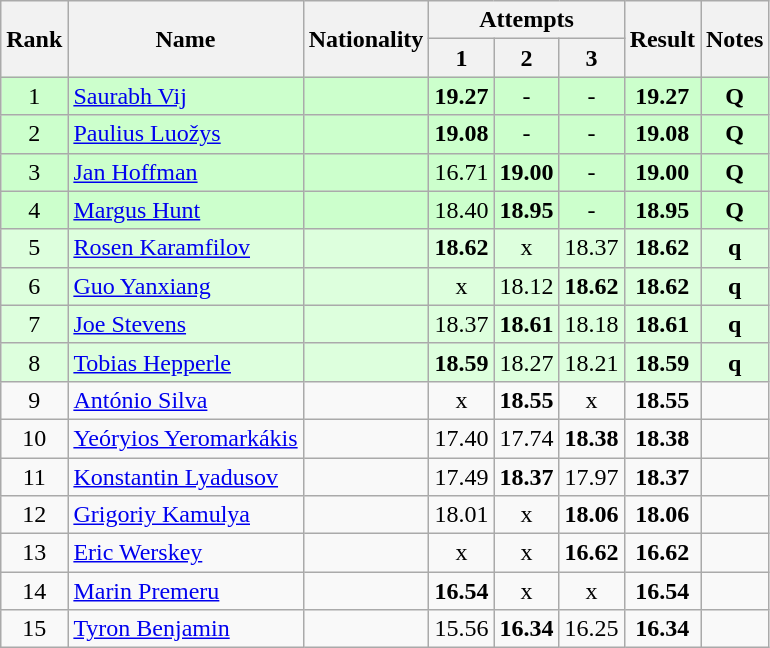<table class="wikitable sortable" style="text-align:center">
<tr>
<th rowspan=2>Rank</th>
<th rowspan=2>Name</th>
<th rowspan=2>Nationality</th>
<th colspan=3>Attempts</th>
<th rowspan=2>Result</th>
<th rowspan=2>Notes</th>
</tr>
<tr>
<th>1</th>
<th>2</th>
<th>3</th>
</tr>
<tr bgcolor=ccffcc>
<td>1</td>
<td align=left><a href='#'>Saurabh Vij</a></td>
<td align=left></td>
<td><strong>19.27</strong></td>
<td>-</td>
<td>-</td>
<td><strong>19.27</strong></td>
<td><strong>Q</strong></td>
</tr>
<tr bgcolor=ccffcc>
<td>2</td>
<td align=left><a href='#'>Paulius Luožys</a></td>
<td align=left></td>
<td><strong>19.08</strong></td>
<td>-</td>
<td>-</td>
<td><strong>19.08</strong></td>
<td><strong>Q</strong></td>
</tr>
<tr bgcolor=ccffcc>
<td>3</td>
<td align=left><a href='#'>Jan Hoffman</a></td>
<td align=left></td>
<td>16.71</td>
<td><strong>19.00</strong></td>
<td>-</td>
<td><strong>19.00</strong></td>
<td><strong>Q</strong></td>
</tr>
<tr bgcolor=ccffcc>
<td>4</td>
<td align=left><a href='#'>Margus Hunt</a></td>
<td align=left></td>
<td>18.40</td>
<td><strong>18.95</strong></td>
<td>-</td>
<td><strong>18.95</strong></td>
<td><strong>Q</strong></td>
</tr>
<tr bgcolor=ddffdd>
<td>5</td>
<td align=left><a href='#'>Rosen Karamfilov</a></td>
<td align=left></td>
<td><strong>18.62</strong></td>
<td>x</td>
<td>18.37</td>
<td><strong>18.62</strong></td>
<td><strong>q</strong></td>
</tr>
<tr bgcolor=ddffdd>
<td>6</td>
<td align=left><a href='#'>Guo Yanxiang</a></td>
<td align=left></td>
<td>x</td>
<td>18.12</td>
<td><strong>18.62</strong></td>
<td><strong>18.62</strong></td>
<td><strong>q</strong></td>
</tr>
<tr bgcolor=ddffdd>
<td>7</td>
<td align=left><a href='#'>Joe Stevens</a></td>
<td align=left></td>
<td>18.37</td>
<td><strong>18.61</strong></td>
<td>18.18</td>
<td><strong>18.61</strong></td>
<td><strong>q</strong></td>
</tr>
<tr bgcolor=ddffdd>
<td>8</td>
<td align=left><a href='#'>Tobias Hepperle</a></td>
<td align=left></td>
<td><strong>18.59</strong></td>
<td>18.27</td>
<td>18.21</td>
<td><strong>18.59</strong></td>
<td><strong>q</strong></td>
</tr>
<tr>
<td>9</td>
<td align=left><a href='#'>António Silva</a></td>
<td align=left></td>
<td>x</td>
<td><strong>18.55</strong></td>
<td>x</td>
<td><strong>18.55</strong></td>
<td></td>
</tr>
<tr>
<td>10</td>
<td align=left><a href='#'>Yeóryios Yeromarkákis</a></td>
<td align=left></td>
<td>17.40</td>
<td>17.74</td>
<td><strong>18.38</strong></td>
<td><strong>18.38</strong></td>
<td></td>
</tr>
<tr>
<td>11</td>
<td align=left><a href='#'>Konstantin Lyadusov</a></td>
<td align=left></td>
<td>17.49</td>
<td><strong>18.37</strong></td>
<td>17.97</td>
<td><strong>18.37</strong></td>
<td></td>
</tr>
<tr>
<td>12</td>
<td align=left><a href='#'>Grigoriy Kamulya</a></td>
<td align=left></td>
<td>18.01</td>
<td>x</td>
<td><strong>18.06</strong></td>
<td><strong>18.06</strong></td>
<td></td>
</tr>
<tr>
<td>13</td>
<td align=left><a href='#'>Eric Werskey</a></td>
<td align=left></td>
<td>x</td>
<td>x</td>
<td><strong>16.62</strong></td>
<td><strong>16.62</strong></td>
<td></td>
</tr>
<tr>
<td>14</td>
<td align=left><a href='#'>Marin Premeru</a></td>
<td align=left></td>
<td><strong>16.54</strong></td>
<td>x</td>
<td>x</td>
<td><strong>16.54</strong></td>
<td></td>
</tr>
<tr>
<td>15</td>
<td align=left><a href='#'>Tyron Benjamin</a></td>
<td align=left></td>
<td>15.56</td>
<td><strong>16.34</strong></td>
<td>16.25</td>
<td><strong>16.34</strong></td>
<td></td>
</tr>
</table>
